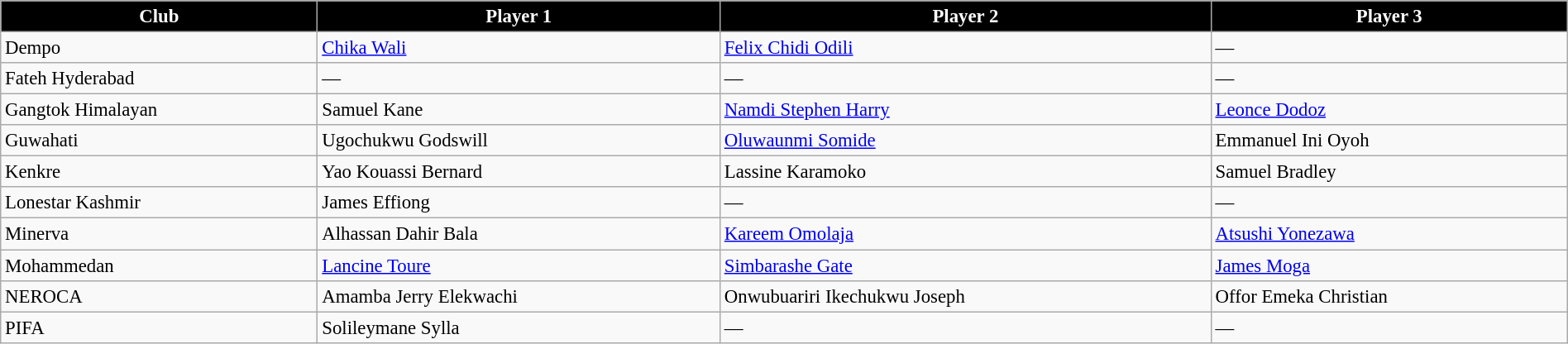<table class="sortable wikitable" style="text-align: left; font-size:95%;width:100%">
<tr>
<th style="background:#000000; color:white; text-align:center;">Club</th>
<th style="background:#000000; color:white; text-align:center;">Player 1</th>
<th style="background:#000000; color:white; text-align:center;">Player 2</th>
<th style="background:#000000; color:white; text-align:center;">Player 3</th>
</tr>
<tr style="vertical-align:top;">
<td>Dempo</td>
<td> <a href='#'>Chika Wali</a></td>
<td> <a href='#'>Felix Chidi Odili</a></td>
<td>—</td>
</tr>
<tr style="vertical-align:top;">
<td>Fateh Hyderabad</td>
<td>—</td>
<td>—</td>
<td>—</td>
</tr>
<tr style="vertical-align:top;">
<td>Gangtok Himalayan</td>
<td> Samuel Kane</td>
<td> <a href='#'>Namdi Stephen Harry</a></td>
<td> <a href='#'>Leonce Dodoz</a></td>
</tr>
<tr style="vertical-align:top;">
<td>Guwahati</td>
<td> Ugochukwu Godswill</td>
<td> <a href='#'>Oluwaunmi Somide</a></td>
<td> Emmanuel Ini Oyoh</td>
</tr>
<tr style="vertical-align:top;">
<td>Kenkre</td>
<td> Yao Kouassi Bernard</td>
<td> Lassine Karamoko</td>
<td> Samuel Bradley</td>
</tr>
<tr style="vertical-align:top;">
<td>Lonestar Kashmir</td>
<td> James Effiong</td>
<td>—</td>
<td>—</td>
</tr>
<tr style="vertical-align:top;">
<td>Minerva</td>
<td> Alhassan Dahir Bala</td>
<td> <a href='#'>Kareem Omolaja</a></td>
<td> <a href='#'>Atsushi Yonezawa</a></td>
</tr>
<tr style="vertical-align:top;">
<td>Mohammedan</td>
<td> <a href='#'>Lancine Toure</a></td>
<td> <a href='#'>Simbarashe Gate</a></td>
<td> <a href='#'>James Moga</a></td>
</tr>
<tr style="vertical-align:top;">
<td>NEROCA</td>
<td> Amamba Jerry Elekwachi</td>
<td> Onwubuariri Ikechukwu Joseph</td>
<td> Offor Emeka Christian</td>
</tr>
<tr style="vertical-align:top;">
<td>PIFA</td>
<td> Solileymane Sylla</td>
<td>—</td>
<td>—</td>
</tr>
</table>
